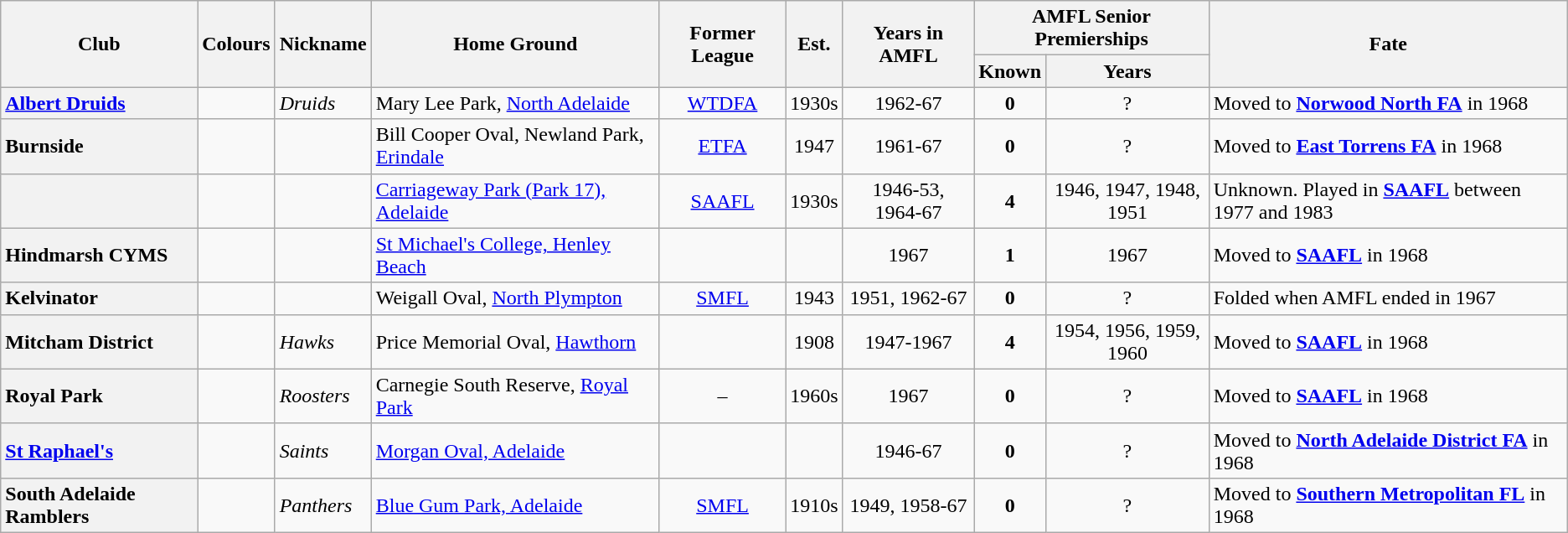<table class="wikitable sortable" style="text-align:center;">
<tr>
<th rowspan="2">Club</th>
<th rowspan="2">Colours</th>
<th rowspan="2">Nickname</th>
<th rowspan="2">Home Ground</th>
<th rowspan="2">Former League</th>
<th rowspan="2">Est.</th>
<th rowspan="2">Years in AMFL</th>
<th colspan="2">AMFL Senior Premierships</th>
<th rowspan="2">Fate</th>
</tr>
<tr>
<th>Known</th>
<th>Years</th>
</tr>
<tr>
<th style="text-align:left"><a href='#'>Albert Druids</a></th>
<td></td>
<td align="left"><em>Druids</em></td>
<td align="left">Mary Lee Park, <a href='#'>North Adelaide</a></td>
<td><a href='#'>WTDFA</a></td>
<td>1930s</td>
<td>1962-67</td>
<td><strong>0</strong></td>
<td>?</td>
<td align="left">Moved to <strong><a href='#'>Norwood North FA</a></strong> in 1968</td>
</tr>
<tr>
<th style="text-align:left">Burnside</th>
<td></td>
<td align="left"></td>
<td align="left">Bill Cooper Oval, Newland Park, <a href='#'>Erindale</a></td>
<td><a href='#'>ETFA</a></td>
<td>1947</td>
<td>1961-67</td>
<td><strong>0</strong></td>
<td>?</td>
<td align="left">Moved to <a href='#'><strong>East Torrens FA</strong></a> in 1968</td>
</tr>
<tr>
<th style="text-align:left"></th>
<td></td>
<td align="left"></td>
<td align="left"><a href='#'>Carriageway Park (Park 17), Adelaide</a></td>
<td><a href='#'>SAAFL</a></td>
<td>1930s</td>
<td>1946-53, 1964-67</td>
<td><strong>4</strong></td>
<td>1946, 1947, 1948, 1951</td>
<td align="left">Unknown. Played in <strong><a href='#'>SAAFL</a></strong> between 1977 and 1983</td>
</tr>
<tr>
<th style="text-align:left">Hindmarsh CYMS</th>
<td></td>
<td></td>
<td align="left"><a href='#'>St Michael's College, Henley Beach</a></td>
<td></td>
<td></td>
<td>1967 </td>
<td><strong>1</strong></td>
<td>1967</td>
<td align="left">Moved to <a href='#'><strong>SAAFL</strong></a> in 1968</td>
</tr>
<tr>
<th style="text-align:left">Kelvinator</th>
<td></td>
<td align="left"></td>
<td align="left">Weigall Oval, <a href='#'>North Plympton</a></td>
<td><a href='#'>SMFL</a></td>
<td>1943</td>
<td>1951, 1962-67</td>
<td><strong>0</strong></td>
<td>?</td>
<td align="left">Folded when AMFL ended in 1967</td>
</tr>
<tr>
<th style="text-align:left">Mitcham District</th>
<td></td>
<td align="left"><em>Hawks</em></td>
<td align="left">Price Memorial Oval, <a href='#'>Hawthorn</a></td>
<td></td>
<td>1908</td>
<td>1947-1967 </td>
<td><strong>4</strong></td>
<td>1954, 1956, 1959, 1960</td>
<td align="left">Moved to <a href='#'><strong>SAAFL</strong></a> in 1968</td>
</tr>
<tr>
<th style="text-align:left">Royal Park</th>
<td></td>
<td align="left"><em>Roosters</em></td>
<td align="left">Carnegie South Reserve, <a href='#'>Royal Park</a></td>
<td>–</td>
<td>1960s</td>
<td>1967</td>
<td><strong>0</strong></td>
<td>?</td>
<td align="left">Moved to <a href='#'><strong>SAAFL</strong></a> in 1968</td>
</tr>
<tr>
<th style="text-align:left"><a href='#'>St Raphael's</a></th>
<td></td>
<td align="left"><em>Saints</em></td>
<td align="left"><a href='#'>Morgan Oval, Adelaide</a></td>
<td></td>
<td></td>
<td>1946-67</td>
<td><strong>0</strong></td>
<td>?</td>
<td align="left">Moved to <strong><a href='#'>North Adelaide District FA</a></strong> in 1968</td>
</tr>
<tr>
<th style="text-align:left">South Adelaide Ramblers</th>
<td></td>
<td align="left"><em>Panthers</em></td>
<td align="left"><a href='#'>Blue Gum Park, Adelaide</a></td>
<td><a href='#'>SMFL</a></td>
<td>1910s</td>
<td>1949, 1958-67</td>
<td><strong>0</strong></td>
<td>?</td>
<td align="left">Moved to <strong><a href='#'>Southern Metropolitan FL</a></strong> in 1968</td>
</tr>
</table>
